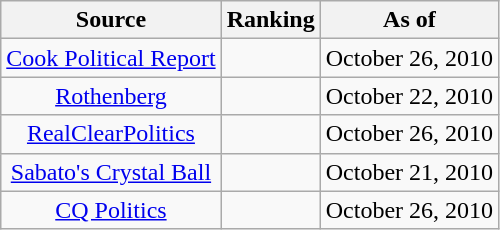<table class="wikitable" style="text-align:center">
<tr>
<th>Source</th>
<th>Ranking</th>
<th>As of</th>
</tr>
<tr>
<td><a href='#'>Cook Political Report</a></td>
<td></td>
<td>October 26, 2010</td>
</tr>
<tr>
<td><a href='#'>Rothenberg</a></td>
<td></td>
<td>October 22, 2010</td>
</tr>
<tr>
<td><a href='#'>RealClearPolitics</a></td>
<td></td>
<td>October 26, 2010</td>
</tr>
<tr>
<td><a href='#'>Sabato's Crystal Ball</a></td>
<td></td>
<td>October 21, 2010</td>
</tr>
<tr>
<td><a href='#'>CQ Politics</a></td>
<td></td>
<td>October 26, 2010</td>
</tr>
</table>
